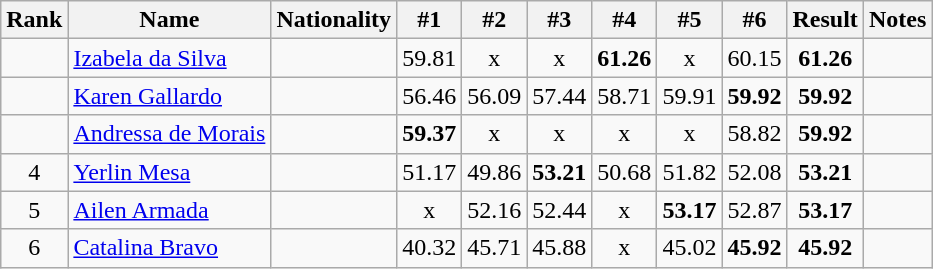<table class="wikitable sortable" style="text-align:center">
<tr>
<th>Rank</th>
<th>Name</th>
<th>Nationality</th>
<th>#1</th>
<th>#2</th>
<th>#3</th>
<th>#4</th>
<th>#5</th>
<th>#6</th>
<th>Result</th>
<th>Notes</th>
</tr>
<tr>
<td></td>
<td align=left><a href='#'>Izabela da Silva</a></td>
<td align=left></td>
<td>59.81</td>
<td>x</td>
<td>x</td>
<td><strong>61.26</strong></td>
<td>x</td>
<td>60.15</td>
<td><strong>61.26</strong></td>
<td></td>
</tr>
<tr>
<td></td>
<td align=left><a href='#'>Karen Gallardo</a></td>
<td align=left></td>
<td>56.46</td>
<td>56.09</td>
<td>57.44</td>
<td>58.71</td>
<td>59.91</td>
<td><strong>59.92</strong></td>
<td><strong>59.92</strong></td>
<td></td>
</tr>
<tr>
<td></td>
<td align=left><a href='#'>Andressa de Morais</a></td>
<td align=left></td>
<td><strong>59.37</strong></td>
<td>x</td>
<td>x</td>
<td>x</td>
<td>x</td>
<td>58.82</td>
<td><strong>59.92</strong></td>
<td></td>
</tr>
<tr>
<td>4</td>
<td align=left><a href='#'>Yerlin Mesa</a></td>
<td align=left></td>
<td>51.17</td>
<td>49.86</td>
<td><strong>53.21</strong></td>
<td>50.68</td>
<td>51.82</td>
<td>52.08</td>
<td><strong>53.21</strong></td>
<td></td>
</tr>
<tr>
<td>5</td>
<td align=left><a href='#'>Ailen Armada</a></td>
<td align=left></td>
<td>x</td>
<td>52.16</td>
<td>52.44</td>
<td>x</td>
<td><strong>53.17</strong></td>
<td>52.87</td>
<td><strong>53.17</strong></td>
<td></td>
</tr>
<tr>
<td>6</td>
<td align=left><a href='#'>Catalina Bravo</a></td>
<td align=left></td>
<td>40.32</td>
<td>45.71</td>
<td>45.88</td>
<td>x</td>
<td>45.02</td>
<td><strong>45.92</strong></td>
<td><strong>45.92</strong></td>
<td></td>
</tr>
</table>
